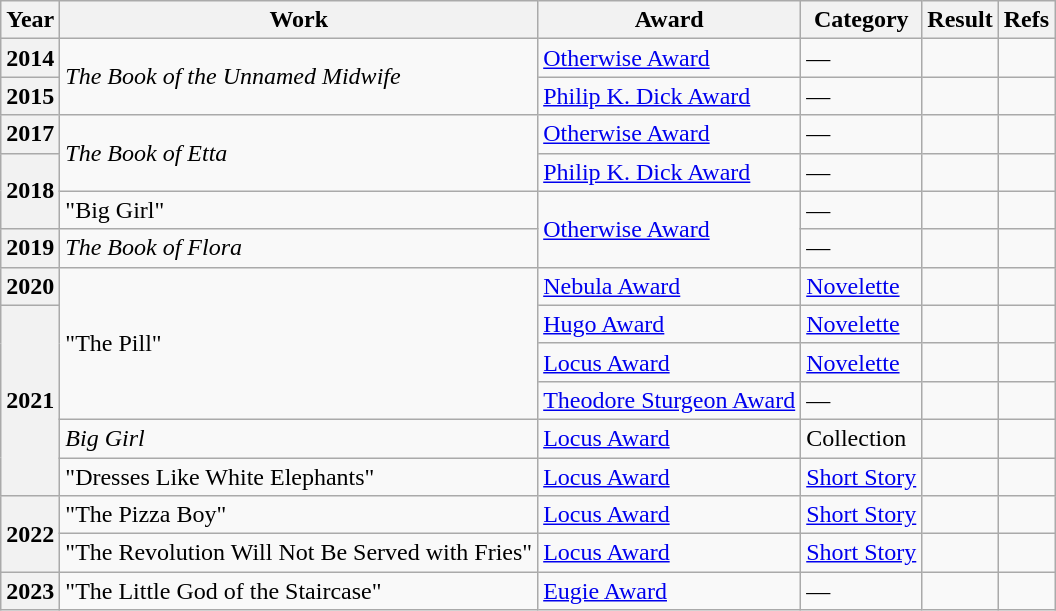<table class="wikitable sortable">
<tr>
<th>Year</th>
<th>Work</th>
<th>Award</th>
<th>Category</th>
<th>Result</th>
<th>Refs<br></th>
</tr>
<tr>
<th>2014</th>
<td rowspan="2" scope="row"><em>The Book of the Unnamed Midwife</em></td>
<td><a href='#'>Otherwise Award</a></td>
<td>—</td>
<td></td>
<td></td>
</tr>
<tr>
<th>2015</th>
<td><a href='#'>Philip K. Dick Award</a></td>
<td>—</td>
<td></td>
<td></td>
</tr>
<tr>
<th>2017</th>
<td rowspan="2"><em>The Book of Etta</em></td>
<td><a href='#'>Otherwise Award</a></td>
<td>—</td>
<td></td>
<td></td>
</tr>
<tr>
<th rowspan="2" scope="row">2018</th>
<td —><a href='#'>Philip K. Dick Award</a></td>
<td>—</td>
<td></td>
<td></td>
</tr>
<tr>
<td>"Big Girl"</td>
<td rowspan="2"><a href='#'>Otherwise Award</a></td>
<td>—</td>
<td></td>
<td></td>
</tr>
<tr>
<th>2019</th>
<td><em>The Book of Flora</em></td>
<td>—</td>
<td></td>
<td></td>
</tr>
<tr>
<th>2020</th>
<td rowspan="4" scope="row">"The Pill"</td>
<td><a href='#'>Nebula Award</a></td>
<td><a href='#'>Novelette</a></td>
<td></td>
<td></td>
</tr>
<tr>
<th rowspan="5" scope="row">2021</th>
<td><a href='#'>Hugo Award</a></td>
<td><a href='#'>Novelette</a></td>
<td></td>
<td></td>
</tr>
<tr>
<td><a href='#'>Locus Award</a></td>
<td><a href='#'>Novelette</a></td>
<td></td>
<td></td>
</tr>
<tr>
<td><a href='#'>Theodore Sturgeon Award</a></td>
<td>—</td>
<td></td>
<td></td>
</tr>
<tr>
<td><em>Big Girl</em></td>
<td><a href='#'>Locus Award</a></td>
<td>Collection</td>
<td></td>
<td></td>
</tr>
<tr>
<td>"Dresses Like White Elephants"</td>
<td><a href='#'>Locus Award</a></td>
<td><a href='#'>Short Story</a></td>
<td></td>
<td></td>
</tr>
<tr>
<th rowspan="2">2022</th>
<td>"The Pizza Boy"</td>
<td><a href='#'>Locus Award</a></td>
<td><a href='#'>Short Story</a></td>
<td></td>
<td></td>
</tr>
<tr>
<td>"The Revolution Will Not Be Served with Fries"</td>
<td><a href='#'>Locus Award</a></td>
<td><a href='#'>Short Story</a></td>
<td></td>
<td></td>
</tr>
<tr>
<th>2023</th>
<td>"The Little God of the Staircase"</td>
<td><a href='#'>Eugie Award</a></td>
<td>—</td>
<td></td>
<td></td>
</tr>
</table>
